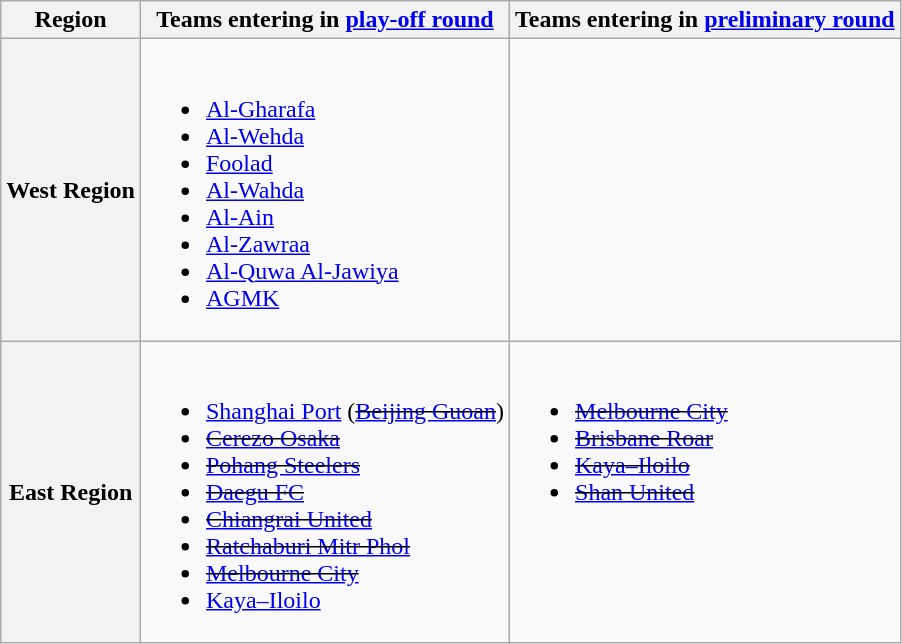<table class="wikitable">
<tr>
<th>Region</th>
<th>Teams entering in <a href='#'>play-off round</a></th>
<th>Teams entering in <a href='#'>preliminary round</a></th>
</tr>
<tr>
<th>West Region</th>
<td valign="top"><br><ul><li> <a href='#'>Al-Gharafa</a></li><li> <a href='#'>Al-Wehda</a></li><li> <a href='#'>Foolad</a></li><li> <a href='#'>Al-Wahda</a></li><li> <a href='#'>Al-Ain</a></li><li> <a href='#'>Al-Zawraa</a></li><li> <a href='#'>Al-Quwa Al-Jawiya</a></li><li> <a href='#'>AGMK</a></li></ul></td>
<td valign="top"></td>
</tr>
<tr>
<th>East Region</th>
<td valign="top"><br><ul><li> <a href='#'>Shanghai Port</a> (<s><a href='#'>Beijing Guoan</a></s>)</li><li> <s><a href='#'>Cerezo Osaka</a></s></li><li> <s><a href='#'>Pohang Steelers</a></s></li><li> <s><a href='#'>Daegu FC</a></s></li><li> <s><a href='#'>Chiangrai United</a></s></li><li> <s><a href='#'>Ratchaburi Mitr Phol</a></s></li><li> <s><a href='#'>Melbourne City</a></s></li><li> <a href='#'>Kaya–Iloilo</a></li></ul></td>
<td valign="top"><br><ul><li> <s><a href='#'>Melbourne City</a></s></li><li> <s><a href='#'>Brisbane Roar</a></s></li><li> <s><a href='#'>Kaya–Iloilo</a></s></li><li> <s><a href='#'>Shan United</a></s></li></ul></td>
</tr>
</table>
